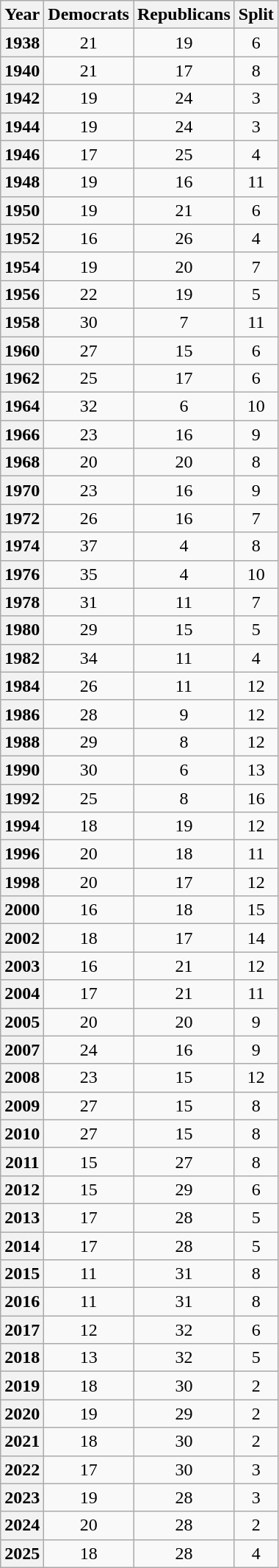<table class="wikitable sortable" style="text-align:center">
<tr align=center>
<th>Year</th>
<th>Democrats</th>
<th>Republicans</th>
<th>Split</th>
</tr>
<tr>
<th>1938</th>
<td>21</td>
<td>19</td>
<td>6</td>
</tr>
<tr>
<th>1940</th>
<td>21</td>
<td>17</td>
<td>8</td>
</tr>
<tr>
<th>1942</th>
<td>19</td>
<td>24</td>
<td>3</td>
</tr>
<tr>
<th>1944</th>
<td>19</td>
<td>24</td>
<td>3</td>
</tr>
<tr>
<th>1946</th>
<td>17</td>
<td>25</td>
<td>4</td>
</tr>
<tr>
<th>1948</th>
<td>19</td>
<td>16</td>
<td>11</td>
</tr>
<tr>
<th>1950</th>
<td>19</td>
<td>21</td>
<td>6</td>
</tr>
<tr>
<th>1952</th>
<td>16</td>
<td>26</td>
<td>4</td>
</tr>
<tr>
<th>1954</th>
<td>19</td>
<td>20</td>
<td>7</td>
</tr>
<tr>
<th>1956</th>
<td>22</td>
<td>19</td>
<td>5</td>
</tr>
<tr>
<th>1958</th>
<td>30</td>
<td>7</td>
<td>11</td>
</tr>
<tr>
<th>1960</th>
<td>27</td>
<td>15</td>
<td>6</td>
</tr>
<tr>
<th>1962</th>
<td>25</td>
<td>17</td>
<td>6</td>
</tr>
<tr>
<th>1964</th>
<td>32</td>
<td>6</td>
<td>10</td>
</tr>
<tr>
<th>1966</th>
<td>23</td>
<td>16</td>
<td>9</td>
</tr>
<tr>
<th>1968</th>
<td>20</td>
<td>20</td>
<td>8</td>
</tr>
<tr>
<th>1970</th>
<td>23</td>
<td>16</td>
<td>9</td>
</tr>
<tr>
<th>1972</th>
<td>26</td>
<td>16</td>
<td>7</td>
</tr>
<tr>
<th>1974</th>
<td>37</td>
<td>4</td>
<td>8</td>
</tr>
<tr>
<th>1976</th>
<td>35</td>
<td>4</td>
<td>10</td>
</tr>
<tr>
<th>1978</th>
<td>31</td>
<td>11</td>
<td>7</td>
</tr>
<tr>
<th>1980</th>
<td>29</td>
<td>15</td>
<td>5</td>
</tr>
<tr>
<th>1982</th>
<td>34</td>
<td>11</td>
<td>4</td>
</tr>
<tr>
<th>1984</th>
<td>26</td>
<td>11</td>
<td>12</td>
</tr>
<tr>
<th>1986</th>
<td>28</td>
<td>9</td>
<td>12</td>
</tr>
<tr>
<th>1988</th>
<td>29</td>
<td>8</td>
<td>12</td>
</tr>
<tr>
<th>1990</th>
<td>30</td>
<td>6</td>
<td>13</td>
</tr>
<tr>
<th>1992</th>
<td>25</td>
<td>8</td>
<td>16</td>
</tr>
<tr>
<th>1994</th>
<td>18</td>
<td>19</td>
<td>12</td>
</tr>
<tr>
<th>1996</th>
<td>20</td>
<td>18</td>
<td>11</td>
</tr>
<tr>
<th>1998</th>
<td>20</td>
<td>17</td>
<td>12</td>
</tr>
<tr>
<th>2000</th>
<td>16</td>
<td>18</td>
<td>15</td>
</tr>
<tr>
<th>2002</th>
<td>18</td>
<td>17</td>
<td>14</td>
</tr>
<tr>
<th>2003</th>
<td>16</td>
<td>21</td>
<td>12</td>
</tr>
<tr>
<th>2004</th>
<td>17</td>
<td>21</td>
<td>11</td>
</tr>
<tr>
<th>2005</th>
<td>20</td>
<td>20</td>
<td>9</td>
</tr>
<tr>
<th>2007</th>
<td>24</td>
<td>16</td>
<td>9</td>
</tr>
<tr>
<th>2008</th>
<td>23</td>
<td>15</td>
<td>12</td>
</tr>
<tr>
<th>2009</th>
<td>27</td>
<td>15</td>
<td>8</td>
</tr>
<tr>
<th>2010</th>
<td>27</td>
<td>15</td>
<td>8</td>
</tr>
<tr>
<th>2011</th>
<td>15</td>
<td>27</td>
<td>8</td>
</tr>
<tr>
<th>2012</th>
<td>15</td>
<td>29</td>
<td>6</td>
</tr>
<tr>
<th>2013</th>
<td>17</td>
<td>28</td>
<td>5</td>
</tr>
<tr>
<th>2014</th>
<td>17</td>
<td>28</td>
<td>5</td>
</tr>
<tr>
<th>2015</th>
<td>11</td>
<td>31</td>
<td>8</td>
</tr>
<tr>
<th>2016</th>
<td>11</td>
<td>31</td>
<td>8</td>
</tr>
<tr>
<th>2017</th>
<td>12</td>
<td>32</td>
<td>6</td>
</tr>
<tr>
<th>2018</th>
<td>13</td>
<td>32</td>
<td>5</td>
</tr>
<tr>
<th>2019</th>
<td>18</td>
<td>30</td>
<td>2</td>
</tr>
<tr>
<th>2020</th>
<td>19</td>
<td>29</td>
<td>2</td>
</tr>
<tr>
<th>2021</th>
<td>18</td>
<td>30</td>
<td>2</td>
</tr>
<tr>
<th>2022</th>
<td>17</td>
<td>30</td>
<td>3</td>
</tr>
<tr>
<th>2023</th>
<td>19</td>
<td>28</td>
<td>3</td>
</tr>
<tr>
<th>2024</th>
<td>20</td>
<td>28</td>
<td>2</td>
</tr>
<tr>
<th>2025</th>
<td>18</td>
<td>28</td>
<td>4</td>
</tr>
</table>
